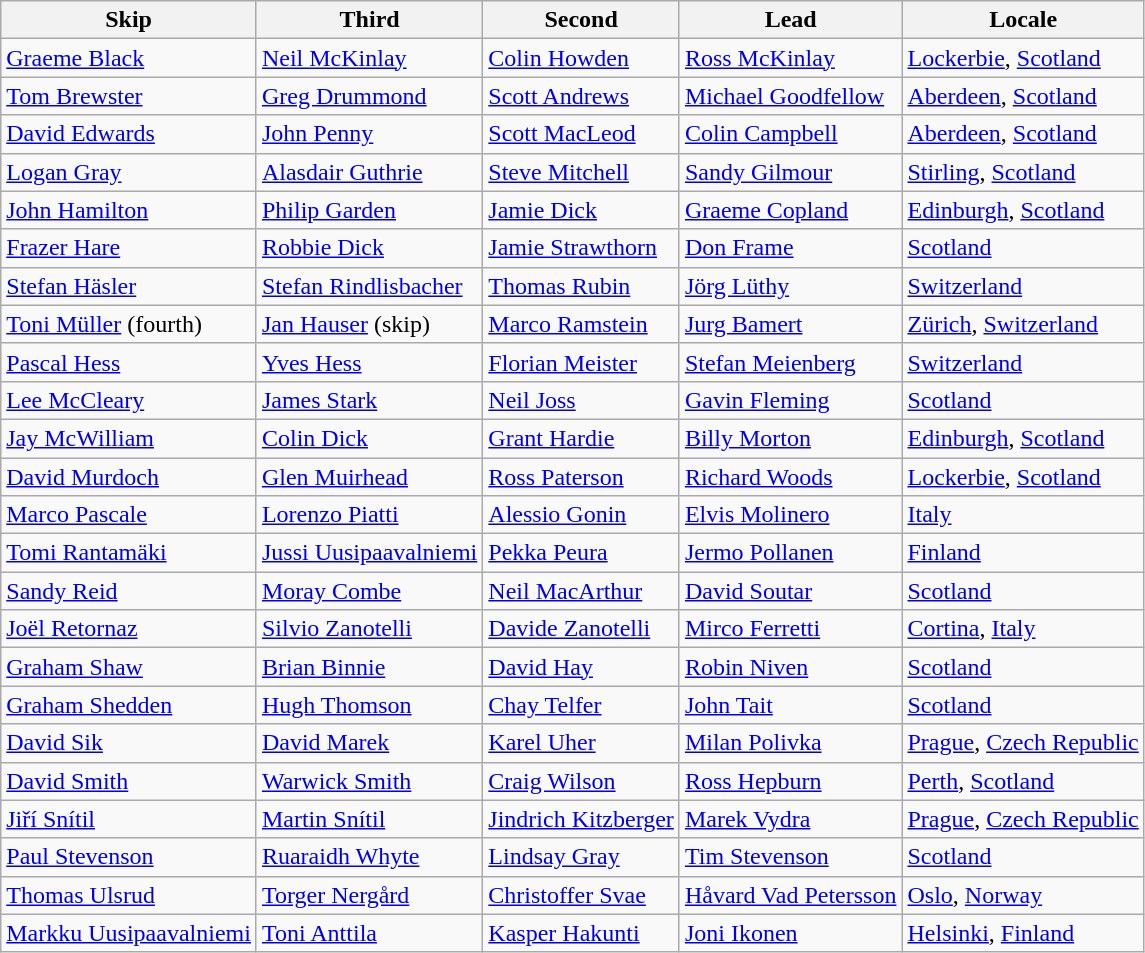<table class=wikitable>
<tr>
<th>Skip</th>
<th>Third</th>
<th>Second</th>
<th>Lead</th>
<th>Locale</th>
</tr>
<tr>
<td><a href='#'>Graeme Black</a></td>
<td><a href='#'>Neil McKinlay</a></td>
<td><a href='#'>Colin Howden</a></td>
<td><a href='#'>Ross McKinlay</a></td>
<td> <a href='#'>Lockerbie</a>, <a href='#'>Scotland</a></td>
</tr>
<tr>
<td><a href='#'>Tom Brewster</a></td>
<td><a href='#'>Greg Drummond</a></td>
<td><a href='#'>Scott Andrews</a></td>
<td><a href='#'>Michael Goodfellow</a></td>
<td> <a href='#'>Aberdeen</a>, <a href='#'>Scotland</a></td>
</tr>
<tr>
<td><a href='#'>David Edwards</a></td>
<td><a href='#'>John Penny</a></td>
<td><a href='#'>Scott MacLeod</a></td>
<td><a href='#'>Colin Campbell</a></td>
<td> <a href='#'>Aberdeen</a>, <a href='#'>Scotland</a></td>
</tr>
<tr>
<td><a href='#'>Logan Gray</a></td>
<td><a href='#'>Alasdair Guthrie</a></td>
<td><a href='#'>Steve Mitchell</a></td>
<td><a href='#'>Sandy Gilmour</a></td>
<td> <a href='#'>Stirling</a>, <a href='#'>Scotland</a></td>
</tr>
<tr>
<td><a href='#'>John Hamilton</a></td>
<td><a href='#'>Philip Garden</a></td>
<td><a href='#'>Jamie Dick</a></td>
<td><a href='#'>Graeme Copland</a></td>
<td> <a href='#'>Edinburgh</a>, <a href='#'>Scotland</a></td>
</tr>
<tr>
<td><a href='#'>Frazer Hare</a></td>
<td><a href='#'>Robbie Dick</a></td>
<td><a href='#'>Jamie Strawthorn</a></td>
<td><a href='#'>Don Frame</a></td>
<td> <a href='#'>Scotland</a></td>
</tr>
<tr>
<td><a href='#'>Stefan Häsler</a></td>
<td><a href='#'>Stefan Rindlisbacher</a></td>
<td><a href='#'>Thomas Rubin</a></td>
<td><a href='#'>Jörg Lüthy</a></td>
<td> <a href='#'>Switzerland</a></td>
</tr>
<tr>
<td><a href='#'>Toni Müller</a> (fourth)</td>
<td><a href='#'>Jan Hauser</a> (skip)</td>
<td><a href='#'>Marco Ramstein</a></td>
<td><a href='#'>Jurg Bamert</a></td>
<td> <a href='#'>Zürich</a>, <a href='#'>Switzerland</a></td>
</tr>
<tr>
<td><a href='#'>Pascal Hess</a></td>
<td><a href='#'>Yves Hess</a></td>
<td><a href='#'>Florian Meister</a></td>
<td><a href='#'>Stefan Meienberg</a></td>
<td> <a href='#'>Switzerland</a></td>
</tr>
<tr>
<td><a href='#'>Lee McCleary</a></td>
<td><a href='#'>James Stark</a></td>
<td><a href='#'>Neil Joss</a></td>
<td><a href='#'>Gavin Fleming</a></td>
<td> <a href='#'>Scotland</a></td>
</tr>
<tr>
<td><a href='#'>Jay McWilliam</a></td>
<td><a href='#'>Colin Dick</a></td>
<td><a href='#'>Grant Hardie</a></td>
<td><a href='#'>Billy Morton</a></td>
<td> <a href='#'>Edinburgh</a>, <a href='#'>Scotland</a></td>
</tr>
<tr>
<td><a href='#'>David Murdoch</a></td>
<td><a href='#'>Glen Muirhead</a></td>
<td><a href='#'>Ross Paterson</a></td>
<td><a href='#'>Richard Woods</a></td>
<td> <a href='#'>Lockerbie</a>, <a href='#'>Scotland</a></td>
</tr>
<tr>
<td><a href='#'>Marco Pascale</a></td>
<td><a href='#'>Lorenzo Piatti</a></td>
<td><a href='#'>Alessio Gonin</a></td>
<td><a href='#'>Elvis Molinero</a></td>
<td> <a href='#'>Italy</a></td>
</tr>
<tr>
<td><a href='#'>Tomi Rantamäki</a></td>
<td><a href='#'>Jussi Uusipaavalniemi</a></td>
<td><a href='#'>Pekka Peura</a></td>
<td><a href='#'>Jermo Pollanen</a></td>
<td> <a href='#'>Finland</a></td>
</tr>
<tr>
<td><a href='#'>Sandy Reid</a></td>
<td><a href='#'>Moray Combe</a></td>
<td><a href='#'>Neil MacArthur</a></td>
<td><a href='#'>David Soutar</a></td>
<td> <a href='#'>Scotland</a></td>
</tr>
<tr>
<td><a href='#'>Joël Retornaz</a></td>
<td><a href='#'>Silvio Zanotelli</a></td>
<td><a href='#'>Davide Zanotelli</a></td>
<td><a href='#'>Mirco Ferretti</a></td>
<td> <a href='#'>Cortina</a>, <a href='#'>Italy</a></td>
</tr>
<tr>
<td><a href='#'>Graham Shaw</a></td>
<td><a href='#'>Brian Binnie</a></td>
<td><a href='#'>David Hay</a></td>
<td><a href='#'>Robin Niven</a></td>
<td> <a href='#'>Scotland</a></td>
</tr>
<tr>
<td><a href='#'>Graham Shedden</a></td>
<td><a href='#'>Hugh Thomson</a></td>
<td><a href='#'>Chay Telfer</a></td>
<td><a href='#'>John Tait</a></td>
<td> <a href='#'>Scotland</a></td>
</tr>
<tr>
<td><a href='#'>David Sik</a></td>
<td><a href='#'>David Marek</a></td>
<td><a href='#'>Karel Uher</a></td>
<td><a href='#'>Milan Polivka</a></td>
<td> <a href='#'>Prague</a>, <a href='#'>Czech Republic</a></td>
</tr>
<tr>
<td><a href='#'>David Smith</a></td>
<td><a href='#'>Warwick Smith</a></td>
<td><a href='#'>Craig Wilson</a></td>
<td><a href='#'>Ross Hepburn</a></td>
<td> <a href='#'>Perth</a>, <a href='#'>Scotland</a></td>
</tr>
<tr>
<td><a href='#'>Jiří Snítil</a></td>
<td><a href='#'>Martin Snítil</a></td>
<td><a href='#'>Jindrich Kitzberger</a></td>
<td><a href='#'>Marek Vydra</a></td>
<td> <a href='#'>Prague</a>, <a href='#'>Czech Republic</a></td>
</tr>
<tr>
<td><a href='#'>Paul Stevenson</a></td>
<td><a href='#'>Ruaraidh Whyte</a></td>
<td><a href='#'>Lindsay Gray</a></td>
<td><a href='#'>Tim Stevenson</a></td>
<td> <a href='#'>Scotland</a></td>
</tr>
<tr>
<td><a href='#'>Thomas Ulsrud</a></td>
<td><a href='#'>Torger Nergård</a></td>
<td><a href='#'>Christoffer Svae</a></td>
<td><a href='#'>Håvard Vad Petersson</a></td>
<td> <a href='#'>Oslo</a>, <a href='#'>Norway</a></td>
</tr>
<tr>
<td><a href='#'>Markku Uusipaavalniemi</a></td>
<td><a href='#'>Toni Anttila</a></td>
<td><a href='#'>Kasper Hakunti</a></td>
<td><a href='#'>Joni Ikonen</a></td>
<td> <a href='#'>Helsinki</a>, <a href='#'>Finland</a></td>
</tr>
</table>
